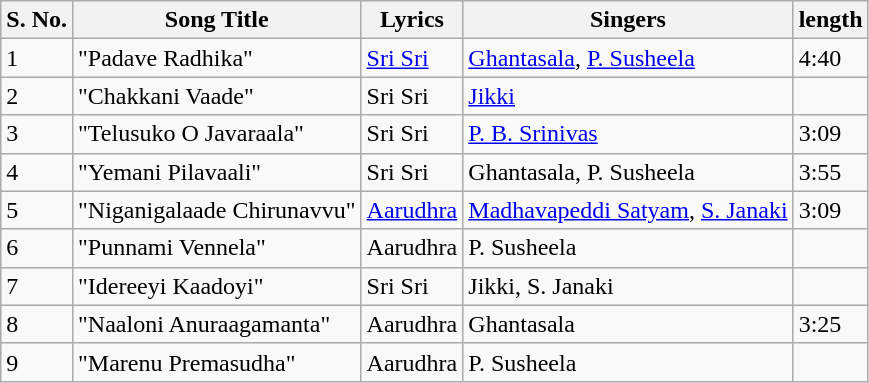<table class="wikitable">
<tr>
<th>S. No.</th>
<th>Song Title</th>
<th>Lyrics</th>
<th>Singers</th>
<th>length</th>
</tr>
<tr>
<td>1</td>
<td>"Padave Radhika"</td>
<td><a href='#'>Sri Sri</a></td>
<td><a href='#'>Ghantasala</a>, <a href='#'>P. Susheela</a></td>
<td>4:40</td>
</tr>
<tr>
<td>2</td>
<td>"Chakkani Vaade"</td>
<td>Sri Sri</td>
<td><a href='#'>Jikki</a></td>
<td></td>
</tr>
<tr>
<td>3</td>
<td>"Telusuko O Javaraala"</td>
<td>Sri Sri</td>
<td><a href='#'>P. B. Srinivas</a></td>
<td>3:09</td>
</tr>
<tr>
<td>4</td>
<td>"Yemani Pilavaali"</td>
<td>Sri Sri</td>
<td>Ghantasala, P. Susheela</td>
<td>3:55</td>
</tr>
<tr>
<td>5</td>
<td>"Niganigalaade Chirunavvu"</td>
<td><a href='#'>Aarudhra</a></td>
<td><a href='#'>Madhavapeddi Satyam</a>, <a href='#'>S. Janaki</a></td>
<td>3:09</td>
</tr>
<tr>
<td>6</td>
<td>"Punnami Vennela"</td>
<td>Aarudhra</td>
<td>P. Susheela</td>
<td></td>
</tr>
<tr>
<td>7</td>
<td>"Idereeyi Kaadoyi"</td>
<td>Sri Sri</td>
<td>Jikki, S. Janaki</td>
<td></td>
</tr>
<tr>
<td>8</td>
<td>"Naaloni Anuraagamanta"</td>
<td>Aarudhra</td>
<td>Ghantasala</td>
<td>3:25</td>
</tr>
<tr>
<td>9</td>
<td>"Marenu Premasudha"</td>
<td>Aarudhra</td>
<td>P. Susheela</td>
<td></td>
</tr>
</table>
